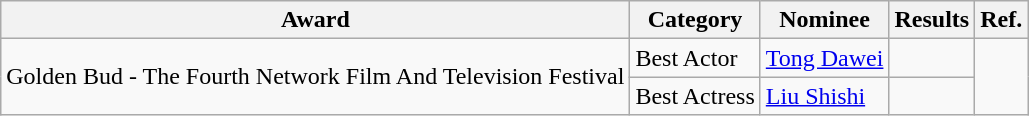<table class="wikitable">
<tr>
<th>Award</th>
<th>Category</th>
<th>Nominee</th>
<th>Results</th>
<th>Ref.</th>
</tr>
<tr>
<td rowspan=2>Golden Bud - The Fourth Network Film And Television Festival</td>
<td>Best Actor</td>
<td><a href='#'>Tong Dawei</a></td>
<td></td>
<td rowspan=2></td>
</tr>
<tr>
<td>Best Actress</td>
<td><a href='#'>Liu Shishi</a></td>
<td></td>
</tr>
</table>
